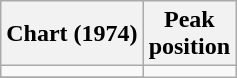<table class="wikitable sortable">
<tr>
<th>Chart (1974)</th>
<th style="text-align:center;">Peak<br>position</th>
</tr>
<tr>
<td></td>
</tr>
<tr>
</tr>
</table>
